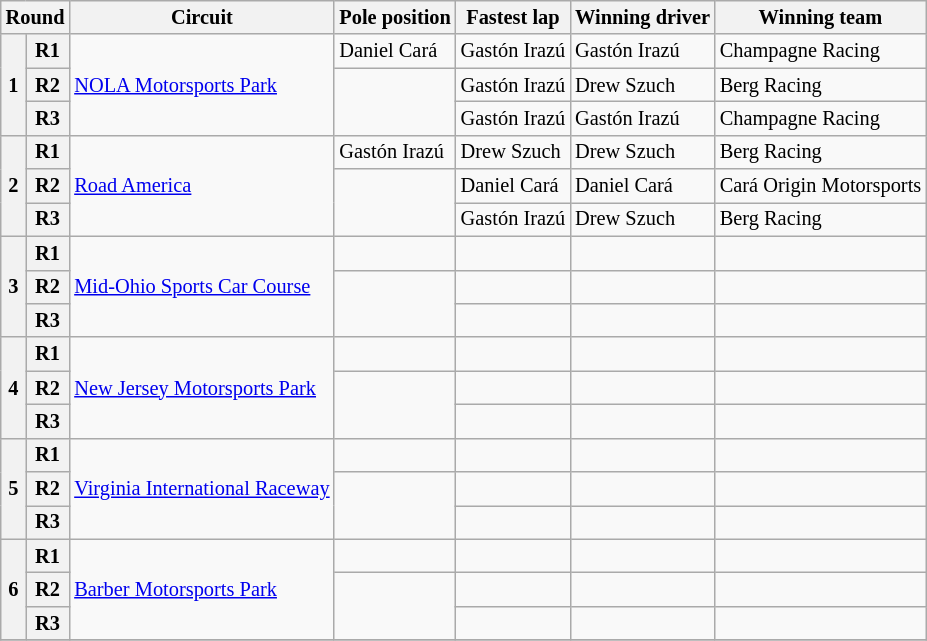<table class="wikitable" style="font-size:85%;">
<tr>
<th colspan=2>Round</th>
<th>Circuit</th>
<th>Pole position</th>
<th>Fastest lap</th>
<th>Winning driver</th>
<th>Winning team</th>
</tr>
<tr>
<th rowspan=3>1</th>
<th>R1</th>
<td rowspan=3><a href='#'>NOLA Motorsports Park</a></td>
<td nowrap> Daniel Cará</td>
<td nowrap> Gastón Irazú</td>
<td nowrap> Gastón Irazú</td>
<td nowrap> Champagne Racing</td>
</tr>
<tr>
<th>R2</th>
<td rowspan=2></td>
<td> Gastón Irazú</td>
<td> Drew Szuch</td>
<td> Berg Racing</td>
</tr>
<tr>
<th>R3</th>
<td> Gastón Irazú</td>
<td> Gastón Irazú</td>
<td> Champagne Racing</td>
</tr>
<tr>
<th rowspan=3>2</th>
<th>R1</th>
<td rowspan=3><a href='#'>Road America</a></td>
<td> Gastón Irazú</td>
<td> Drew Szuch</td>
<td> Drew Szuch</td>
<td> Berg Racing</td>
</tr>
<tr>
<th>R2</th>
<td rowspan=2></td>
<td> Daniel Cará</td>
<td> Daniel Cará</td>
<td> Cará Origin Motorsports</td>
</tr>
<tr>
<th>R3</th>
<td> Gastón Irazú</td>
<td> Drew Szuch</td>
<td> Berg Racing</td>
</tr>
<tr>
<th rowspan=3>3</th>
<th>R1</th>
<td rowspan=3><a href='#'>Mid-Ohio Sports Car Course</a></td>
<td></td>
<td></td>
<td></td>
<td></td>
</tr>
<tr>
<th>R2</th>
<td rowspan=2></td>
<td></td>
<td></td>
<td></td>
</tr>
<tr>
<th>R3</th>
<td></td>
<td></td>
<td></td>
</tr>
<tr>
<th rowspan=3>4</th>
<th>R1</th>
<td rowspan=3 nowrap><a href='#'>New Jersey Motorsports Park</a></td>
<td></td>
<td></td>
<td></td>
<td></td>
</tr>
<tr>
<th>R2</th>
<td rowspan=2></td>
<td></td>
<td></td>
<td></td>
</tr>
<tr>
<th>R3</th>
<td></td>
<td></td>
<td></td>
</tr>
<tr>
<th rowspan=3>5</th>
<th>R1</th>
<td rowspan=3><a href='#'>Virginia International Raceway</a></td>
<td></td>
<td></td>
<td></td>
<td></td>
</tr>
<tr>
<th>R2</th>
<td rowspan=2></td>
<td></td>
<td></td>
<td></td>
</tr>
<tr>
<th>R3</th>
<td></td>
<td></td>
<td></td>
</tr>
<tr>
<th rowspan=3>6</th>
<th>R1</th>
<td rowspan=3><a href='#'>Barber Motorsports Park</a></td>
<td></td>
<td></td>
<td></td>
<td></td>
</tr>
<tr>
<th>R2</th>
<td rowspan=2></td>
<td></td>
<td></td>
<td></td>
</tr>
<tr>
<th>R3</th>
<td></td>
<td></td>
<td></td>
</tr>
<tr>
</tr>
</table>
